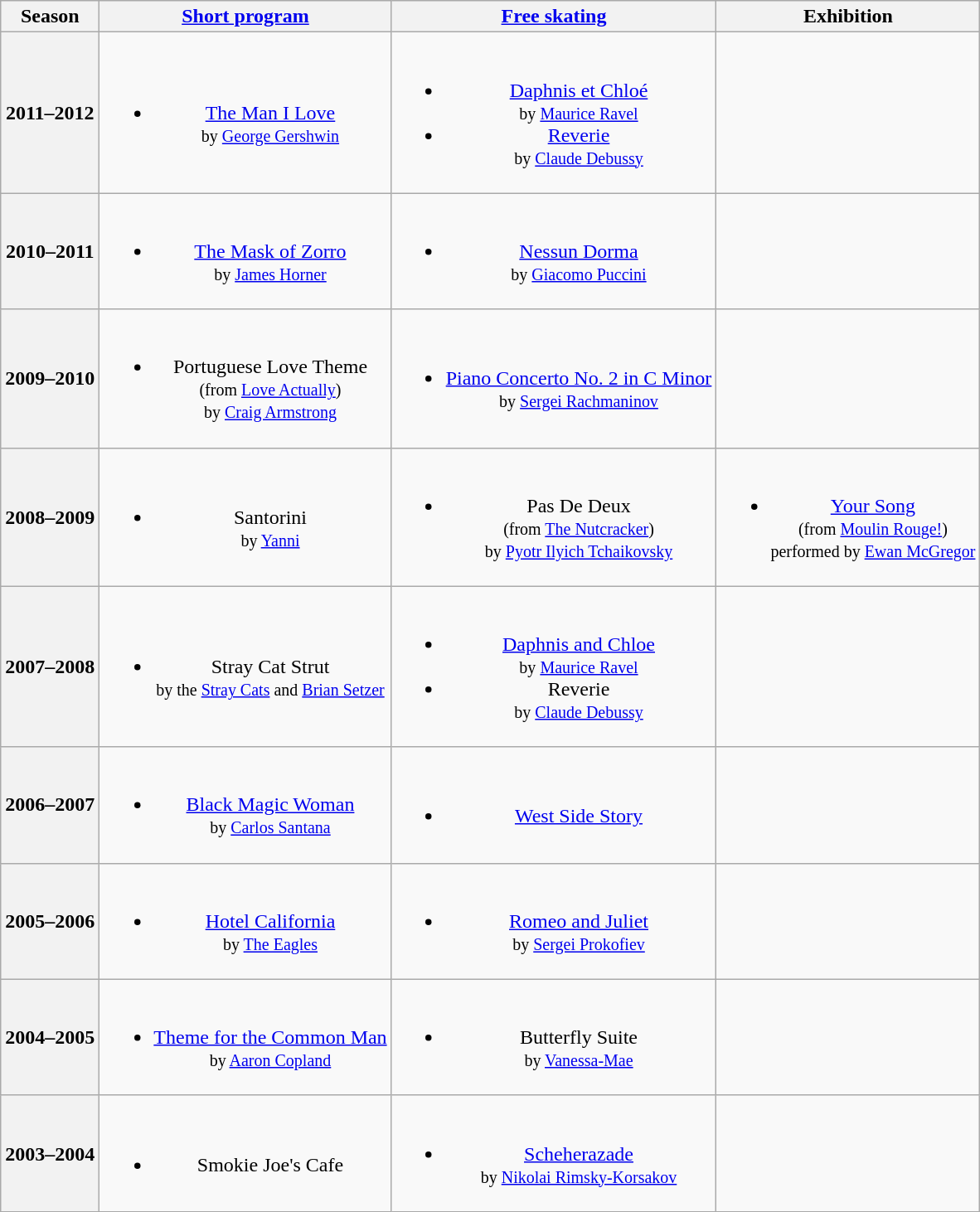<table class="wikitable" style="text-align:center">
<tr>
<th>Season</th>
<th><a href='#'>Short program</a></th>
<th><a href='#'>Free skating</a></th>
<th>Exhibition</th>
</tr>
<tr>
<th>2011–2012 <br></th>
<td><br><ul><li><a href='#'>The Man I Love</a> <br><small> by <a href='#'>George Gershwin</a> </small></li></ul></td>
<td><br><ul><li><a href='#'>Daphnis et Chloé</a> <br><small> by <a href='#'>Maurice Ravel</a> </small></li><li><a href='#'>Reverie</a> <br><small> by <a href='#'>Claude Debussy</a> </small></li></ul></td>
<td></td>
</tr>
<tr>
<th>2010–2011 <br></th>
<td><br><ul><li><a href='#'>The Mask of Zorro</a> <br><small> by <a href='#'>James Horner</a> </small></li></ul></td>
<td><br><ul><li><a href='#'>Nessun Dorma</a> <br><small> by <a href='#'>Giacomo Puccini</a> </small></li></ul></td>
<td></td>
</tr>
<tr>
<th>2009–2010 <br></th>
<td><br><ul><li>Portuguese Love Theme <br><small> (from <a href='#'>Love Actually</a>) <br> by <a href='#'>Craig Armstrong</a> </small></li></ul></td>
<td><br><ul><li><a href='#'>Piano Concerto No. 2 in C Minor</a> <br><small>  by <a href='#'>Sergei Rachmaninov</a> </small></li></ul></td>
<td></td>
</tr>
<tr>
<th>2008–2009 <br></th>
<td><br><ul><li>Santorini <br><small> by <a href='#'>Yanni</a> </small></li></ul></td>
<td><br><ul><li>Pas De Deux <br><small> (from <a href='#'>The Nutcracker</a>) <br> by <a href='#'>Pyotr Ilyich Tchaikovsky</a> </small></li></ul></td>
<td><br><ul><li><a href='#'>Your Song</a> <br><small> (from <a href='#'>Moulin Rouge!</a>) <br> performed by <a href='#'>Ewan McGregor</a> </small></li></ul></td>
</tr>
<tr>
<th>2007–2008 <br> </th>
<td><br><ul><li>Stray Cat Strut <br><small> by the <a href='#'>Stray Cats</a> and <a href='#'>Brian Setzer</a> </small></li></ul></td>
<td><br><ul><li><a href='#'>Daphnis and Chloe</a> <br><small> by <a href='#'>Maurice Ravel</a> </small></li><li>Reverie <br><small> by <a href='#'>Claude Debussy</a> </small></li></ul></td>
<td></td>
</tr>
<tr>
<th>2006–2007 <br></th>
<td><br><ul><li><a href='#'>Black Magic Woman</a> <br><small> by <a href='#'>Carlos Santana</a> </small></li></ul></td>
<td><br><ul><li><a href='#'>West Side Story</a></li></ul></td>
<td></td>
</tr>
<tr>
<th>2005–2006 <br></th>
<td><br><ul><li><a href='#'>Hotel California</a> <br><small> by <a href='#'>The Eagles</a> </small></li></ul></td>
<td><br><ul><li><a href='#'>Romeo and Juliet</a> <br><small> by <a href='#'>Sergei Prokofiev</a> </small></li></ul></td>
<td></td>
</tr>
<tr>
<th>2004–2005 <br></th>
<td><br><ul><li><a href='#'>Theme for the Common Man</a> <br><small> by <a href='#'>Aaron Copland</a> </small></li></ul></td>
<td><br><ul><li>Butterfly Suite <br><small> by <a href='#'>Vanessa-Mae</a> </small></li></ul></td>
<td></td>
</tr>
<tr>
<th>2003–2004 <br></th>
<td><br><ul><li>Smokie Joe's Cafe</li></ul></td>
<td><br><ul><li><a href='#'>Scheherazade</a> <br><small> by <a href='#'>Nikolai Rimsky-Korsakov</a> </small></li></ul></td>
<td></td>
</tr>
</table>
